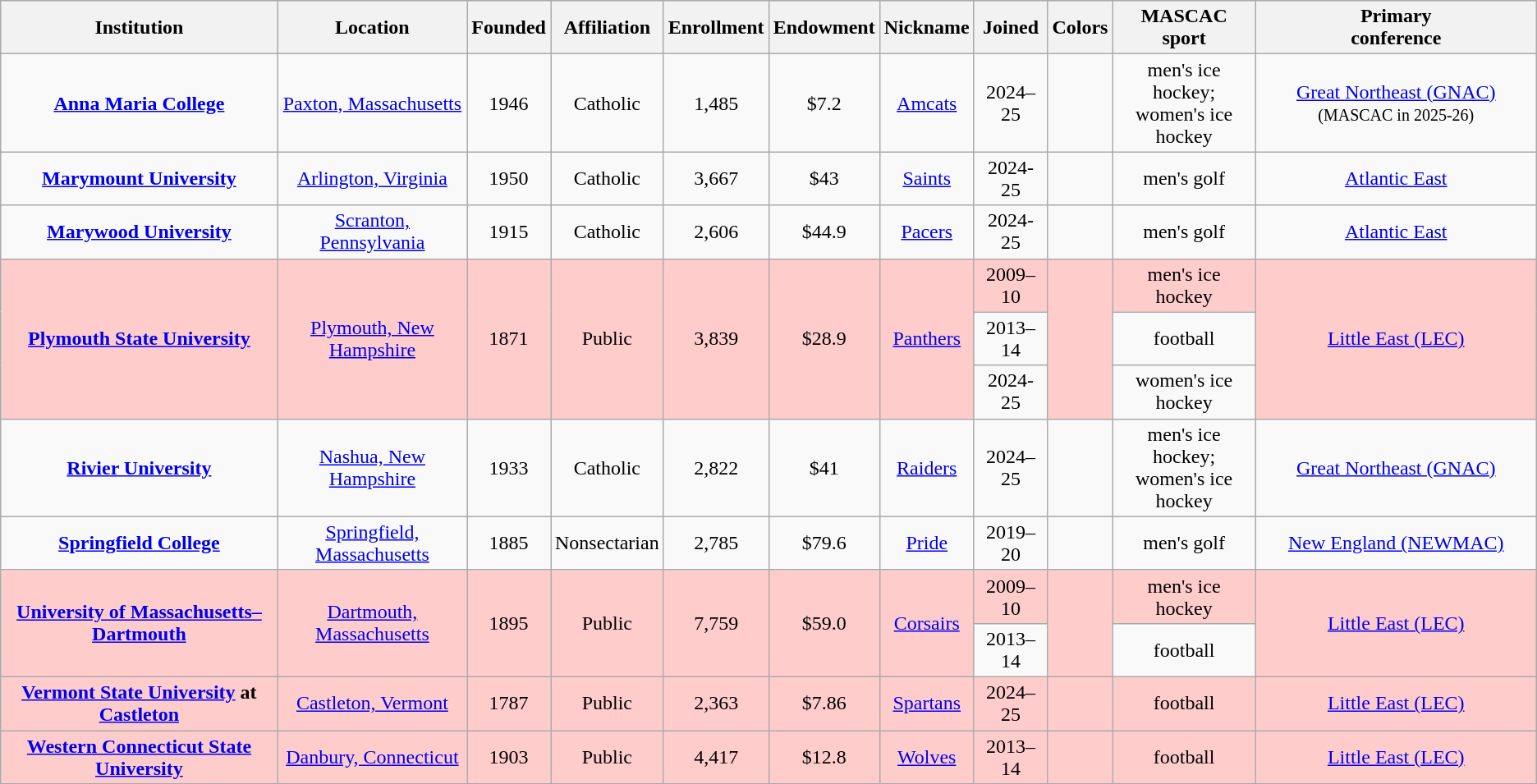<table class="wikitable sortable" style="text-align:center;">
<tr>
<th>Institution</th>
<th>Location</th>
<th>Founded</th>
<th>Affiliation</th>
<th>Enrollment</th>
<th>Endowment<br></th>
<th>Nickname</th>
<th>Joined</th>
<th>Colors</th>
<th>MASCAC<br>sport</th>
<th>Primary<br>conference</th>
</tr>
<tr>
<td><strong><a href='#'>Anna Maria College</a></strong></td>
<td><a href='#'>Paxton, Massachusetts</a></td>
<td>1946</td>
<td>Catholic<br></td>
<td>1,485</td>
<td>$7.2</td>
<td><a href='#'>Amcats</a></td>
<td>2024–25</td>
<td></td>
<td>men's ice hockey;<br>women's ice hockey</td>
<td><a href='#'>Great Northeast (GNAC)</a> <small>(MASCAC in 2025-26)</small></td>
</tr>
<tr>
<td><strong><a href='#'>Marymount University</a></strong></td>
<td><a href='#'>Arlington, Virginia</a></td>
<td>1950</td>
<td>Catholic<br></td>
<td>3,667</td>
<td>$43</td>
<td><a href='#'>Saints</a></td>
<td>2024-25</td>
<td></td>
<td>men's golf</td>
<td><a href='#'>Atlantic East</a></td>
</tr>
<tr>
<td><strong><a href='#'>Marywood University</a></strong></td>
<td><a href='#'>Scranton, Pennsylvania</a></td>
<td>1915</td>
<td>Catholic<br></td>
<td>2,606</td>
<td>$44.9</td>
<td><a href='#'>Pacers</a></td>
<td>2024-25</td>
<td>  </td>
<td>men's golf</td>
<td><a href='#'>Atlantic East</a></td>
</tr>
<tr bgcolor=ffcccc>
<td rowspan=3><strong><a href='#'>Plymouth State University</a></strong></td>
<td rowspan=3><a href='#'>Plymouth, New Hampshire</a></td>
<td rowspan=3>1871</td>
<td rowspan=3>Public</td>
<td rowspan=3>3,839</td>
<td rowspan=3>$28.9</td>
<td rowspan=3><a href='#'>Panthers</a></td>
<td>2009–10</td>
<td rowspan=3></td>
<td>men's ice hockey</td>
<td rowspan=3><a href='#'>Little East (LEC)</a></td>
</tr>
<tr>
<td>2013–14</td>
<td>football</td>
</tr>
<tr>
<td>2024-25</td>
<td>women's ice hockey</td>
</tr>
<tr>
<td><strong><a href='#'>Rivier University</a></strong></td>
<td><a href='#'>Nashua, New Hampshire</a></td>
<td>1933</td>
<td>Catholic<br></td>
<td>2,822</td>
<td>$41</td>
<td><a href='#'>Raiders</a></td>
<td>2024–25</td>
<td></td>
<td>men's ice hockey;<br>women's ice hockey</td>
<td><a href='#'>Great Northeast (GNAC)</a></td>
</tr>
<tr>
<td><strong><a href='#'>Springfield College</a></strong></td>
<td><a href='#'>Springfield, Massachusetts</a></td>
<td>1885</td>
<td>Nonsectarian</td>
<td>2,785</td>
<td>$79.6</td>
<td><a href='#'>Pride</a></td>
<td>2019–20</td>
<td> </td>
<td>men's golf</td>
<td><a href='#'>New England (NEWMAC)</a></td>
</tr>
<tr bgcolor=ffcccc>
<td rowspan=2><strong><a href='#'>University of Massachusetts–Dartmouth</a></strong></td>
<td rowspan=2><a href='#'>Dartmouth, Massachusetts</a></td>
<td rowspan=2>1895</td>
<td rowspan=2>Public</td>
<td rowspan=2>7,759</td>
<td rowspan=2>$59.0</td>
<td rowspan=2><a href='#'>Corsairs</a></td>
<td>2009–10</td>
<td rowspan=2></td>
<td>men's ice hockey</td>
<td rowspan=2><a href='#'>Little East (LEC)</a></td>
</tr>
<tr>
<td>2013–14</td>
<td>football</td>
</tr>
<tr bgcolor=ffcccc>
<td><strong><a href='#'>Vermont State University</a> at <a href='#'>Castleton</a></strong></td>
<td><a href='#'>Castleton, Vermont</a></td>
<td>1787</td>
<td>Public</td>
<td>2,363</td>
<td>$7.86</td>
<td><a href='#'>Spartans</a></td>
<td>2024–25</td>
<td></td>
<td>football</td>
<td><a href='#'>Little East (LEC)</a></td>
</tr>
<tr bgcolor=ffcccc>
<td><strong><a href='#'>Western Connecticut State University</a></strong></td>
<td><a href='#'>Danbury, Connecticut</a></td>
<td>1903</td>
<td>Public</td>
<td>4,417</td>
<td>$12.8</td>
<td><a href='#'>Wolves</a></td>
<td>2013–14</td>
<td></td>
<td>football</td>
<td><a href='#'>Little East (LEC)</a></td>
</tr>
</table>
